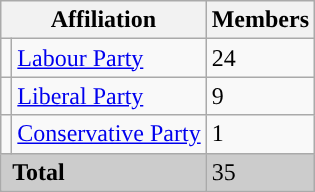<table class="wikitable">
<tr>
<th colspan="2">Affiliation</th>
<th>Members</th>
</tr>
<tr>
<td style="color:inherit;background:"></td>
<td><a href='#'>Labour Party</a></td>
<td>24</td>
</tr>
<tr>
<td style="color:inherit;background:"></td>
<td><a href='#'>Liberal Party</a></td>
<td>9</td>
</tr>
<tr>
<td style="color:inherit;background:"></td>
<td><a href='#'>Conservative Party</a></td>
<td>1</td>
</tr>
<tr style="background:#ccc;">
<td colspan="2"> <strong>Total</strong></td>
<td>35</td>
</tr>
</table>
